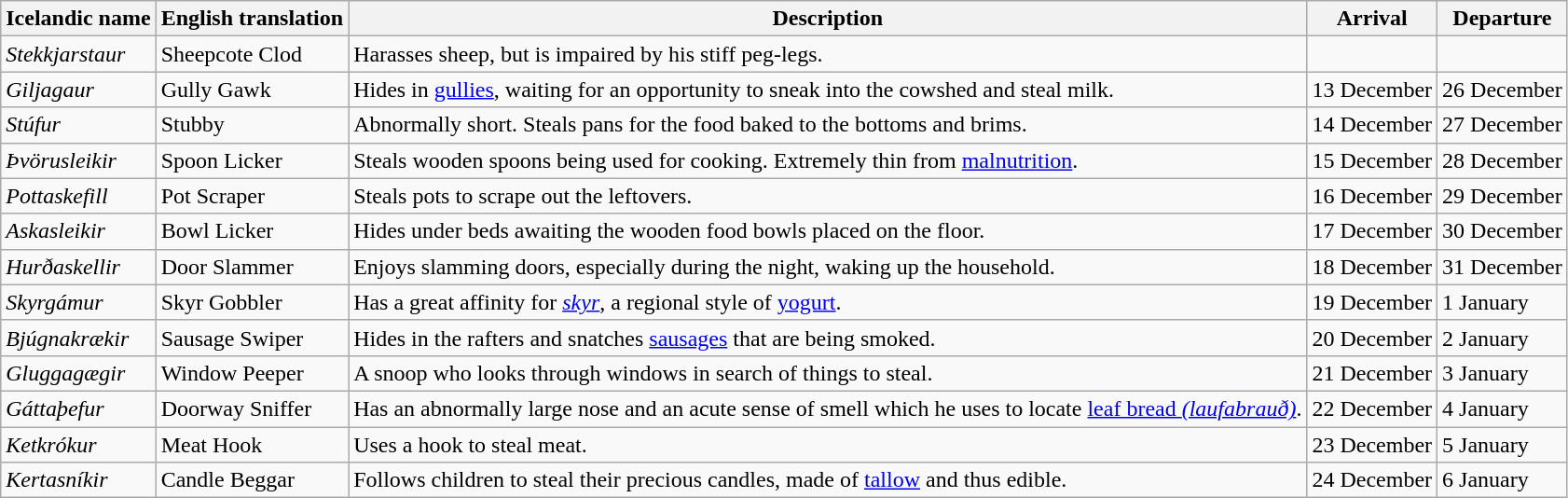<table class="wikitable">
<tr>
<th>Icelandic name</th>
<th>English translation</th>
<th>Description</th>
<th>Arrival</th>
<th>Departure</th>
</tr>
<tr>
<td><em>Stekkjarstaur</em></td>
<td>Sheepcote Clod</td>
<td>Harasses sheep, but is impaired by his stiff peg-legs.</td>
<td></td>
<td></td>
</tr>
<tr>
<td><em>Giljagaur</em></td>
<td>Gully Gawk</td>
<td>Hides in <a href='#'>gullies</a>, waiting for an opportunity to sneak into the cowshed and steal milk.</td>
<td>13 December</td>
<td>26 December</td>
</tr>
<tr>
<td><em>Stúfur</em></td>
<td>Stubby</td>
<td>Abnormally short. Steals pans for the food baked to the bottoms and brims.</td>
<td>14 December</td>
<td>27 December</td>
</tr>
<tr>
<td><em>Þvörusleikir</em></td>
<td>Spoon Licker</td>
<td>Steals wooden spoons being used for cooking. Extremely thin from <a href='#'>malnutrition</a>.</td>
<td>15 December</td>
<td>28 December</td>
</tr>
<tr>
<td><em>Pottaskefill</em></td>
<td>Pot Scraper</td>
<td>Steals pots to scrape out the leftovers.</td>
<td>16 December</td>
<td>29 December</td>
</tr>
<tr>
<td><em>Askasleikir</em></td>
<td>Bowl Licker</td>
<td>Hides under beds awaiting the wooden food bowls placed on the floor.</td>
<td>17 December</td>
<td>30 December</td>
</tr>
<tr>
<td><em>Hurðaskellir</em></td>
<td>Door Slammer</td>
<td>Enjoys slamming doors, especially during the night, waking up the household.</td>
<td>18 December</td>
<td>31 December</td>
</tr>
<tr>
<td><em>Skyrgámur</em></td>
<td>Skyr Gobbler</td>
<td>Has a great affinity for <em><a href='#'>skyr</a></em>, a regional style of <a href='#'>yogurt</a>.</td>
<td>19 December</td>
<td>1 January</td>
</tr>
<tr>
<td><em>Bjúgnakrækir</em></td>
<td>Sausage Swiper</td>
<td>Hides in the rafters and snatches <a href='#'>sausages</a> that are being smoked.</td>
<td>20 December</td>
<td>2 January</td>
</tr>
<tr>
<td><em>Gluggagægir</em></td>
<td>Window Peeper</td>
<td>A snoop who looks through windows in search of things to steal.</td>
<td>21 December</td>
<td>3 January</td>
</tr>
<tr>
<td><em>Gáttaþefur</em></td>
<td>Doorway Sniffer</td>
<td>Has an abnormally large nose and an acute sense of smell which he uses to locate <a href='#'>leaf bread <em>(laufabrauð)</em></a>.</td>
<td>22 December</td>
<td>4 January</td>
</tr>
<tr>
<td><em>Ketkrókur</em></td>
<td>Meat Hook</td>
<td>Uses a hook to steal meat.</td>
<td>23 December</td>
<td>5 January</td>
</tr>
<tr>
<td><em>Kertasníkir</em></td>
<td>Candle Beggar</td>
<td>Follows children to steal their precious candles, made of <a href='#'>tallow</a> and thus edible.</td>
<td>24 December</td>
<td>6 January</td>
</tr>
</table>
